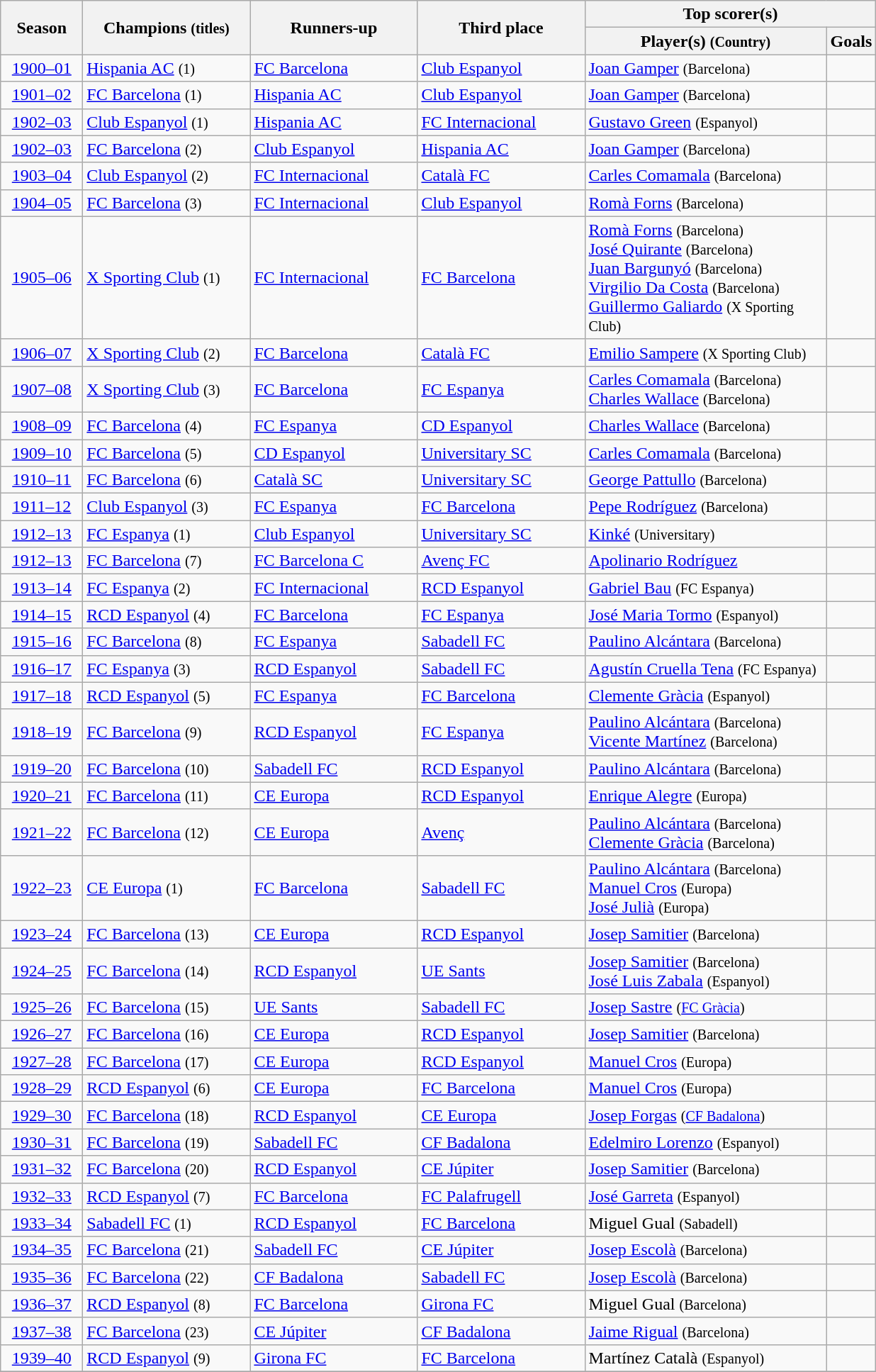<table class="wikitable" style="text-align: left;">
<tr>
<th rowspan=2 width=70>Season</th>
<th rowspan=2 width=150>Champions <small>(titles)</small></th>
<th rowspan=2 width=150>Runners-up</th>
<th rowspan=2 width=150>Third place</th>
<th colspan=2>Top scorer(s)</th>
</tr>
<tr>
<th width=220>Player(s) <small>(Country)</small></th>
<th>Goals</th>
</tr>
<tr>
<td align=center><a href='#'>1900–01</a></td>
<td><a href='#'>Hispania AC</a> <small>(1)</small></td>
<td><a href='#'>FC Barcelona</a></td>
<td><a href='#'>Club Espanyol</a> </td>
<td><a href='#'>Joan Gamper</a> <small>(Barcelona)</small></td>
<td></td>
</tr>
<tr>
<td align=center><a href='#'>1901–02</a></td>
<td><a href='#'>FC Barcelona</a> <small>(1)</small></td>
<td><a href='#'>Hispania AC</a></td>
<td><a href='#'>Club Espanyol</a></td>
<td><a href='#'>Joan Gamper</a> <small>(Barcelona)</small></td>
<td></td>
</tr>
<tr>
<td align=center><a href='#'>1902–03</a></td>
<td><a href='#'>Club Espanyol</a> <small>(1)</small></td>
<td><a href='#'>Hispania AC</a></td>
<td><a href='#'>FC Internacional</a></td>
<td><a href='#'>Gustavo Green</a> <small>(Espanyol)</small><br></td>
<td></td>
</tr>
<tr>
<td align=center><a href='#'>1902–03</a></td>
<td><a href='#'>FC Barcelona</a> <small>(2)</small></td>
<td><a href='#'>Club Espanyol</a></td>
<td><a href='#'>Hispania AC</a></td>
<td><a href='#'>Joan Gamper</a> <small>(Barcelona)</small><br></td>
<td></td>
</tr>
<tr>
<td align=center><a href='#'>1903–04</a></td>
<td><a href='#'>Club Espanyol</a> <small>(2)</small></td>
<td><a href='#'>FC Internacional</a></td>
<td><a href='#'>Català FC</a></td>
<td><a href='#'>Carles Comamala</a> <small>(Barcelona)</small><br></td>
<td></td>
</tr>
<tr>
<td align=center><a href='#'>1904–05</a></td>
<td><a href='#'>FC Barcelona</a> <small>(3)</small></td>
<td><a href='#'>FC Internacional</a></td>
<td><a href='#'>Club Espanyol</a></td>
<td><a href='#'>Romà Forns</a> <small>(Barcelona)</small><br></td>
<td></td>
</tr>
<tr>
<td align=center><a href='#'>1905–06</a></td>
<td><a href='#'>X Sporting Club</a> <small>(1)</small></td>
<td><a href='#'>FC Internacional</a></td>
<td><a href='#'>FC Barcelona</a></td>
<td><a href='#'>Romà Forns</a> <small>(Barcelona)</small><br><a href='#'>José Quirante</a> <small>(Barcelona)</small><br><a href='#'>Juan Bargunyó</a> <small>(Barcelona)</small><br><a href='#'>Virgilio Da Costa</a> <small>(Barcelona)</small><br><a href='#'>Guillermo Galiardo</a> <small>(X Sporting Club)</small></td>
<td></td>
</tr>
<tr>
<td align=center><a href='#'>1906–07</a></td>
<td><a href='#'>X Sporting Club</a> <small>(2)</small></td>
<td><a href='#'>FC Barcelona</a></td>
<td><a href='#'>Català FC</a></td>
<td><a href='#'>Emilio Sampere</a> <small>(X Sporting Club)</small></td>
<td></td>
</tr>
<tr>
<td align=center><a href='#'>1907–08</a></td>
<td><a href='#'>X Sporting Club</a> <small>(3)</small></td>
<td><a href='#'>FC Barcelona</a></td>
<td><a href='#'>FC Espanya</a></td>
<td><a href='#'>Carles Comamala</a> <small>(Barcelona)</small><br><a href='#'>Charles Wallace</a> <small>(Barcelona)</small></td>
<td></td>
</tr>
<tr>
<td align=center><a href='#'>1908–09</a></td>
<td><a href='#'>FC Barcelona</a> <small>(4)</small></td>
<td><a href='#'>FC Espanya</a></td>
<td><a href='#'>CD Espanyol</a></td>
<td><a href='#'>Charles Wallace</a> <small>(Barcelona)</small></td>
<td></td>
</tr>
<tr>
<td align=center><a href='#'>1909–10</a></td>
<td><a href='#'>FC Barcelona</a> <small>(5)</small></td>
<td><a href='#'>CD Espanyol</a></td>
<td><a href='#'>Universitary SC</a></td>
<td><a href='#'>Carles Comamala</a> <small>(Barcelona)</small></td>
<td></td>
</tr>
<tr>
<td align=center><a href='#'>1910–11</a></td>
<td><a href='#'>FC Barcelona</a> <small>(6)</small></td>
<td><a href='#'>Català SC</a></td>
<td><a href='#'>Universitary SC</a></td>
<td><a href='#'>George Pattullo</a> <small>(Barcelona)</small></td>
<td></td>
</tr>
<tr>
<td align=center><a href='#'>1911–12</a></td>
<td><a href='#'>Club Espanyol</a> <small>(3)</small></td>
<td><a href='#'>FC Espanya</a></td>
<td><a href='#'>FC Barcelona</a></td>
<td><a href='#'>Pepe Rodríguez</a> <small>(Barcelona)</small></td>
<td></td>
</tr>
<tr>
<td align=center><a href='#'>1912–13</a></td>
<td><a href='#'>FC Espanya</a> <small>(1)</small></td>
<td><a href='#'>Club Espanyol</a></td>
<td><a href='#'>Universitary SC</a></td>
<td><a href='#'>Kinké</a> <small>(Universitary)</small></td>
<td></td>
</tr>
<tr>
<td align=center><a href='#'>1912–13</a></td>
<td><a href='#'>FC Barcelona</a> <small>(7)</small></td>
<td><a href='#'>FC Barcelona C</a></td>
<td><a href='#'>Avenç FC</a></td>
<td><a href='#'>Apolinario Rodríguez</a></td>
<td></td>
</tr>
<tr>
<td align=center><a href='#'>1913–14</a></td>
<td><a href='#'>FC Espanya</a> <small>(2)</small></td>
<td><a href='#'>FC Internacional</a></td>
<td><a href='#'>RCD Espanyol</a></td>
<td><a href='#'>Gabriel Bau</a> <small>(FC Espanya)</small></td>
<td></td>
</tr>
<tr>
<td align=center><a href='#'>1914–15</a></td>
<td><a href='#'>RCD Espanyol</a> <small>(4)</small></td>
<td><a href='#'>FC Barcelona</a></td>
<td><a href='#'>FC Espanya</a></td>
<td><a href='#'>José Maria Tormo</a> <small>(Espanyol)</small></td>
<td></td>
</tr>
<tr>
<td align=center><a href='#'>1915–16</a></td>
<td><a href='#'>FC Barcelona</a> <small>(8)</small></td>
<td><a href='#'>FC Espanya</a></td>
<td><a href='#'>Sabadell FC</a></td>
<td><a href='#'>Paulino Alcántara</a> <small>(Barcelona)</small></td>
<td></td>
</tr>
<tr>
<td align=center><a href='#'>1916–17</a></td>
<td><a href='#'>FC Espanya</a> <small>(3)</small></td>
<td><a href='#'>RCD Espanyol</a></td>
<td><a href='#'>Sabadell FC</a></td>
<td><a href='#'>Agustín Cruella Tena</a> <small>(FC Espanya)</small></td>
<td></td>
</tr>
<tr>
<td align=center><a href='#'>1917–18</a></td>
<td><a href='#'>RCD Espanyol</a> <small>(5)</small></td>
<td><a href='#'>FC Espanya</a></td>
<td><a href='#'>FC Barcelona</a></td>
<td><a href='#'>Clemente Gràcia</a> <small>(Espanyol)</small></td>
<td></td>
</tr>
<tr>
<td align=center><a href='#'>1918–19</a></td>
<td><a href='#'>FC Barcelona</a> <small>(9)</small></td>
<td><a href='#'>RCD Espanyol</a></td>
<td><a href='#'>FC Espanya</a></td>
<td><a href='#'>Paulino Alcántara</a> <small>(Barcelona)</small><br><a href='#'>Vicente Martínez</a> <small>(Barcelona)</small></td>
<td></td>
</tr>
<tr>
<td align=center><a href='#'>1919–20</a></td>
<td><a href='#'>FC Barcelona</a> <small>(10)</small></td>
<td><a href='#'>Sabadell FC</a></td>
<td><a href='#'>RCD Espanyol</a></td>
<td><a href='#'>Paulino Alcántara</a> <small>(Barcelona)</small></td>
<td></td>
</tr>
<tr>
<td align=center><a href='#'>1920–21</a></td>
<td><a href='#'>FC Barcelona</a> <small>(11)</small></td>
<td><a href='#'>CE Europa</a></td>
<td><a href='#'>RCD Espanyol</a></td>
<td><a href='#'>Enrique Alegre</a> <small>(Europa)</small></td>
<td></td>
</tr>
<tr>
<td align=center><a href='#'>1921–22</a></td>
<td><a href='#'>FC Barcelona</a> <small>(12)</small></td>
<td><a href='#'>CE Europa</a></td>
<td><a href='#'>Avenç</a></td>
<td><a href='#'>Paulino Alcántara</a> <small>(Barcelona)</small><br><a href='#'>Clemente Gràcia</a> <small>(Barcelona)</small></td>
<td></td>
</tr>
<tr>
<td align=center><a href='#'>1922–23</a></td>
<td><a href='#'>CE Europa</a> <small>(1)</small></td>
<td><a href='#'>FC Barcelona</a></td>
<td><a href='#'>Sabadell FC</a></td>
<td><a href='#'>Paulino Alcántara</a> <small>(Barcelona)</small><br><a href='#'>Manuel Cros</a> <small>(Europa)</small><br><a href='#'>José Julià</a> <small>(Europa)</small></td>
<td></td>
</tr>
<tr>
<td align=center><a href='#'>1923–24</a></td>
<td><a href='#'>FC Barcelona</a> <small>(13)</small></td>
<td><a href='#'>CE Europa</a></td>
<td><a href='#'>RCD Espanyol</a></td>
<td><a href='#'>Josep Samitier</a> <small>(Barcelona)</small></td>
<td></td>
</tr>
<tr>
<td align=center><a href='#'>1924–25</a></td>
<td><a href='#'>FC Barcelona</a> <small>(14)</small></td>
<td><a href='#'>RCD Espanyol</a></td>
<td><a href='#'>UE Sants</a></td>
<td><a href='#'>Josep Samitier</a> <small>(Barcelona)</small><br><a href='#'>José Luis Zabala</a> <small>(Espanyol)</small></td>
<td></td>
</tr>
<tr>
<td align=center><a href='#'>1925–26</a></td>
<td><a href='#'>FC Barcelona</a> <small>(15)</small></td>
<td><a href='#'>UE Sants</a></td>
<td><a href='#'>Sabadell FC</a></td>
<td><a href='#'>Josep Sastre</a> <small>(<a href='#'>FC Gràcia</a>)</small></td>
<td></td>
</tr>
<tr>
<td align=center><a href='#'>1926–27</a></td>
<td><a href='#'>FC Barcelona</a> <small>(16)</small></td>
<td><a href='#'>CE Europa</a></td>
<td><a href='#'>RCD Espanyol</a></td>
<td><a href='#'>Josep Samitier</a> <small>(Barcelona)</small></td>
<td></td>
</tr>
<tr>
<td align=center><a href='#'>1927–28</a></td>
<td><a href='#'>FC Barcelona</a> <small>(17)</small></td>
<td><a href='#'>CE Europa</a></td>
<td><a href='#'>RCD Espanyol</a></td>
<td><a href='#'>Manuel Cros</a> <small>(Europa)</small></td>
<td></td>
</tr>
<tr>
<td align=center><a href='#'>1928–29</a></td>
<td><a href='#'>RCD Espanyol</a> <small>(6)</small></td>
<td><a href='#'>CE Europa</a></td>
<td><a href='#'>FC Barcelona</a></td>
<td><a href='#'>Manuel Cros</a> <small>(Europa)</small></td>
<td></td>
</tr>
<tr>
<td align=center><a href='#'>1929–30</a></td>
<td><a href='#'>FC Barcelona</a> <small>(18)</small></td>
<td><a href='#'>RCD Espanyol</a></td>
<td><a href='#'>CE Europa</a></td>
<td><a href='#'>Josep Forgas</a> <small>(<a href='#'>CF Badalona</a>)</small></td>
<td></td>
</tr>
<tr>
<td align=center><a href='#'>1930–31</a></td>
<td><a href='#'>FC Barcelona</a> <small>(19)</small></td>
<td><a href='#'>Sabadell FC</a></td>
<td><a href='#'>CF Badalona</a></td>
<td><a href='#'>Edelmiro Lorenzo</a> <small>(Espanyol)</small></td>
<td></td>
</tr>
<tr>
<td align=center><a href='#'>1931–32</a></td>
<td><a href='#'>FC Barcelona</a> <small>(20)</small></td>
<td><a href='#'>RCD Espanyol</a></td>
<td><a href='#'>CE Júpiter</a></td>
<td><a href='#'>Josep Samitier</a> <small>(Barcelona)</small></td>
<td></td>
</tr>
<tr>
<td align=center><a href='#'>1932–33</a></td>
<td><a href='#'>RCD Espanyol</a> <small>(7)</small></td>
<td><a href='#'>FC Barcelona</a></td>
<td><a href='#'>FC Palafrugell</a></td>
<td><a href='#'>José Garreta</a> <small>(Espanyol)</small></td>
<td></td>
</tr>
<tr>
<td align=center><a href='#'>1933–34</a></td>
<td><a href='#'>Sabadell FC</a> <small>(1)</small></td>
<td><a href='#'>RCD Espanyol</a></td>
<td><a href='#'>FC Barcelona</a></td>
<td>Miguel Gual <small>(Sabadell)</small></td>
<td></td>
</tr>
<tr>
<td align=center><a href='#'>1934–35</a></td>
<td><a href='#'>FC Barcelona</a> <small>(21)</small></td>
<td><a href='#'>Sabadell FC</a></td>
<td><a href='#'>CE Júpiter</a></td>
<td><a href='#'>Josep Escolà</a> <small>(Barcelona)</small></td>
<td></td>
</tr>
<tr>
<td align=center><a href='#'>1935–36</a></td>
<td><a href='#'>FC Barcelona</a> <small>(22)</small></td>
<td><a href='#'>CF Badalona</a></td>
<td><a href='#'>Sabadell FC</a></td>
<td><a href='#'>Josep Escolà</a> <small>(Barcelona)</small></td>
<td></td>
</tr>
<tr>
<td align=center><a href='#'>1936–37</a></td>
<td><a href='#'>RCD Espanyol</a> <small>(8)</small></td>
<td><a href='#'>FC Barcelona</a></td>
<td><a href='#'>Girona FC</a></td>
<td>Miguel Gual <small>(Barcelona)</small></td>
<td></td>
</tr>
<tr>
<td align=center><a href='#'>1937–38</a></td>
<td><a href='#'>FC Barcelona</a> <small>(23)</small></td>
<td><a href='#'>CE Júpiter</a></td>
<td><a href='#'>CF Badalona</a></td>
<td><a href='#'>Jaime Rigual</a> <small>(Barcelona)</small></td>
<td></td>
</tr>
<tr>
<td align=center><a href='#'>1939–40</a></td>
<td><a href='#'>RCD Espanyol</a> <small>(9)</small></td>
<td><a href='#'>Girona FC</a></td>
<td><a href='#'>FC Barcelona</a></td>
<td>Martínez Català <small>(Espanyol)</small></td>
<td></td>
</tr>
<tr>
</tr>
</table>
